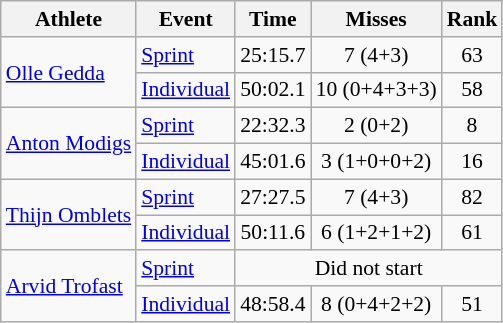<table class="wikitable" style="font-size:90%">
<tr>
<th>Athlete</th>
<th>Event</th>
<th>Time</th>
<th>Misses</th>
<th>Rank</th>
</tr>
<tr align=center>
<td align=left rowspan=2><a href='#'>Olle Gedda</a></td>
<td align=left><a href='#'>Sprint</a></td>
<td>25:15.7</td>
<td>7 (4+3)</td>
<td>63</td>
</tr>
<tr align=center>
<td align=left><a href='#'>Individual</a></td>
<td>50:02.1</td>
<td>10 (0+4+3+3)</td>
<td>58</td>
</tr>
<tr align=center>
<td align=left rowspan=2><a href='#'>Anton Modigs</a></td>
<td align=left><a href='#'>Sprint</a></td>
<td>22:32.3</td>
<td>2 (0+2)</td>
<td>8</td>
</tr>
<tr align=center>
<td align=left><a href='#'>Individual</a></td>
<td>45:01.6</td>
<td>3 (1+0+0+2)</td>
<td>16</td>
</tr>
<tr align=center>
<td align=left rowspan=2><a href='#'>Thijn Omblets</a></td>
<td align=left><a href='#'>Sprint</a></td>
<td>27:27.5</td>
<td>7 (4+3)</td>
<td>82</td>
</tr>
<tr align=center>
<td align=left><a href='#'>Individual</a></td>
<td>50:11.6</td>
<td>6 (1+2+1+2)</td>
<td>61</td>
</tr>
<tr align=center>
<td align=left rowspan=2><a href='#'>Arvid Trofast</a></td>
<td align=left><a href='#'>Sprint</a></td>
<td colspan=3>Did not start</td>
</tr>
<tr align=center>
<td align=left><a href='#'>Individual</a></td>
<td>48:58.4</td>
<td>8 (0+4+2+2)</td>
<td>51</td>
</tr>
</table>
